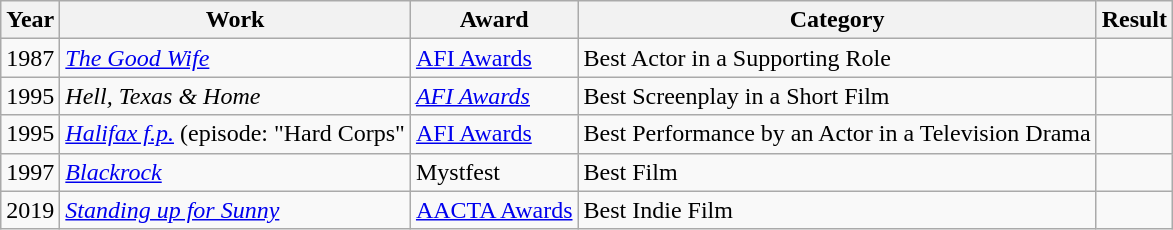<table class="wikitable sortable plainrowheaders">
<tr>
<th>Year</th>
<th>Work</th>
<th>Award</th>
<th>Category</th>
<th>Result</th>
</tr>
<tr>
<td>1987</td>
<td><em><a href='#'>The Good Wife</a></em></td>
<td><a href='#'>AFI Awards</a></td>
<td>Best Actor in a Supporting Role</td>
<td></td>
</tr>
<tr>
<td>1995</td>
<td><em>Hell, Texas & Home</em></td>
<td><em><a href='#'>AFI Awards</a></em></td>
<td>Best Screenplay in a Short Film</td>
<td></td>
</tr>
<tr>
<td>1995</td>
<td><em><a href='#'>Halifax f.p.</a></em> (episode: "Hard Corps"</td>
<td><a href='#'>AFI Awards</a></td>
<td>Best Performance by an Actor in a Television Drama</td>
<td></td>
</tr>
<tr>
<td>1997</td>
<td><em><a href='#'>Blackrock</a></em></td>
<td>Mystfest</td>
<td>Best Film</td>
<td></td>
</tr>
<tr>
<td>2019</td>
<td><em><a href='#'>Standing up for Sunny</a></em></td>
<td><a href='#'>AACTA Awards</a></td>
<td>Best Indie Film</td>
<td></td>
</tr>
</table>
